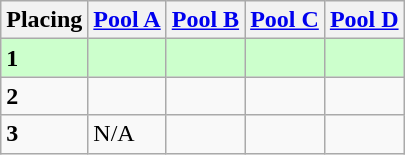<table class=wikitable style="border:1px solid #AAAAAA;">
<tr>
<th>Placing</th>
<th><a href='#'>Pool A</a></th>
<th><a href='#'>Pool B</a></th>
<th><a href='#'>Pool C</a></th>
<th><a href='#'>Pool D</a></th>
</tr>
<tr style="background: #ccffcc;">
<td><strong>1</strong></td>
<td></td>
<td></td>
<td></td>
<td></td>
</tr>
<tr>
<td><strong>2</strong></td>
<td></td>
<td></td>
<td></td>
<td></td>
</tr>
<tr>
<td><strong>3</strong></td>
<td>N/A</td>
<td></td>
<td></td>
<td></td>
</tr>
</table>
